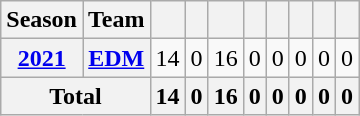<table class="wikitable" style="text-align:center;">
<tr>
<th><strong>Season</strong></th>
<th><strong>Team</strong></th>
<th></th>
<th></th>
<th></th>
<th></th>
<th></th>
<th></th>
<th></th>
<th></th>
</tr>
<tr>
<th><strong><a href='#'>2021</a></strong></th>
<th><strong><a href='#'>EDM</a></strong></th>
<td>14</td>
<td>0</td>
<td>16</td>
<td>0</td>
<td>0</td>
<td>0</td>
<td>0</td>
<td>0</td>
</tr>
<tr>
<th colspan="2"><strong>Total</strong></th>
<th><strong>14</strong></th>
<th><strong>0</strong></th>
<th><strong>16</strong></th>
<th><strong>0</strong></th>
<th><strong>0</strong></th>
<th><strong>0</strong></th>
<th><strong>0</strong></th>
<th><strong>0</strong></th>
</tr>
</table>
